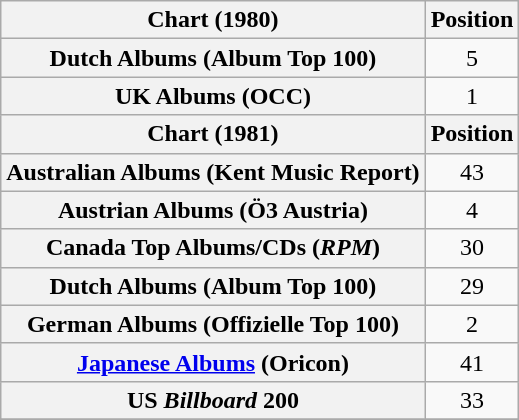<table class="wikitable sortable plainrowheaders" style="text-align:center;">
<tr>
<th scope="col">Chart (1980)</th>
<th scope="col">Position</th>
</tr>
<tr>
<th scope="row">Dutch Albums (Album Top 100)</th>
<td>5</td>
</tr>
<tr>
<th scope="row">UK Albums (OCC)</th>
<td>1</td>
</tr>
<tr>
<th scope="col">Chart (1981)</th>
<th scope="col">Position</th>
</tr>
<tr>
<th scope="row">Australian Albums (Kent Music Report)</th>
<td>43</td>
</tr>
<tr>
<th scope="row">Austrian Albums (Ö3 Austria)</th>
<td>4</td>
</tr>
<tr>
<th scope="row">Canada Top Albums/CDs (<em>RPM</em>)</th>
<td>30</td>
</tr>
<tr>
<th scope="row">Dutch Albums (Album Top 100)</th>
<td>29</td>
</tr>
<tr>
<th scope="row">German Albums (Offizielle Top 100)</th>
<td>2</td>
</tr>
<tr>
<th scope="row"><a href='#'>Japanese Albums</a> (Oricon)</th>
<td>41</td>
</tr>
<tr>
<th scope="row">US <em>Billboard</em> 200</th>
<td>33</td>
</tr>
<tr>
</tr>
</table>
